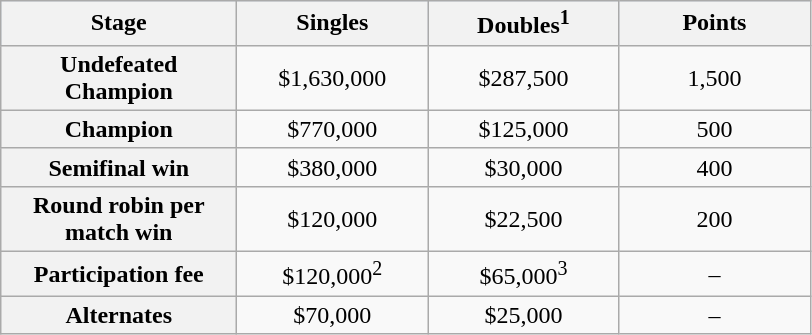<table class=wikitable style=text-align:center>
<tr bgcolor=#d1e4fd>
<th width=150>Stage</th>
<th width=120>Singles</th>
<th width=120>Doubles<sup>1</sup></th>
<th width=120>Points</th>
</tr>
<tr>
<th>Undefeated Champion</th>
<td>$1,630,000</td>
<td>$287,500</td>
<td>1,500</td>
</tr>
<tr>
<th>Champion</th>
<td>$770,000</td>
<td>$125,000</td>
<td>500</td>
</tr>
<tr>
<th>Semifinal win</th>
<td>$380,000</td>
<td>$30,000</td>
<td>400</td>
</tr>
<tr>
<th>Round robin per match win</th>
<td>$120,000</td>
<td>$22,500</td>
<td>200</td>
</tr>
<tr>
<th>Participation fee</th>
<td>$120,000<sup>2</sup></td>
<td>$65,000<sup>3</sup></td>
<td>–</td>
</tr>
<tr>
<th>Alternates</th>
<td>$70,000</td>
<td>$25,000</td>
<td>–</td>
</tr>
</table>
